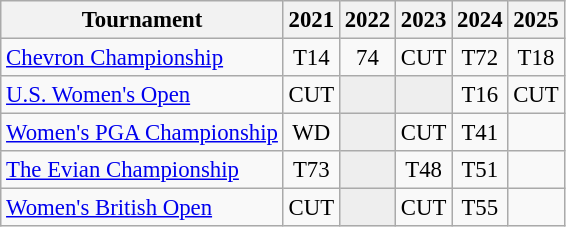<table class="wikitable" style="font-size:95%;text-align:center;">
<tr>
<th>Tournament</th>
<th>2021</th>
<th>2022</th>
<th>2023</th>
<th>2024</th>
<th>2025</th>
</tr>
<tr>
<td align=left><a href='#'>Chevron Championship</a></td>
<td>T14</td>
<td>74</td>
<td>CUT</td>
<td>T72</td>
<td>T18</td>
</tr>
<tr>
<td align=left><a href='#'>U.S. Women's Open</a></td>
<td>CUT</td>
<td style="background:#eeeeee;"></td>
<td style="background:#eeeeee;"></td>
<td>T16</td>
<td>CUT</td>
</tr>
<tr>
<td align=left><a href='#'>Women's PGA Championship</a></td>
<td>WD</td>
<td style="background:#eeeeee;"></td>
<td>CUT</td>
<td>T41</td>
<td></td>
</tr>
<tr>
<td align=left><a href='#'>The Evian Championship</a></td>
<td>T73</td>
<td style="background:#eeeeee;"></td>
<td>T48</td>
<td>T51</td>
<td></td>
</tr>
<tr>
<td align=left><a href='#'>Women's British Open</a></td>
<td>CUT</td>
<td style="background:#eeeeee;"></td>
<td>CUT</td>
<td>T55</td>
<td></td>
</tr>
</table>
